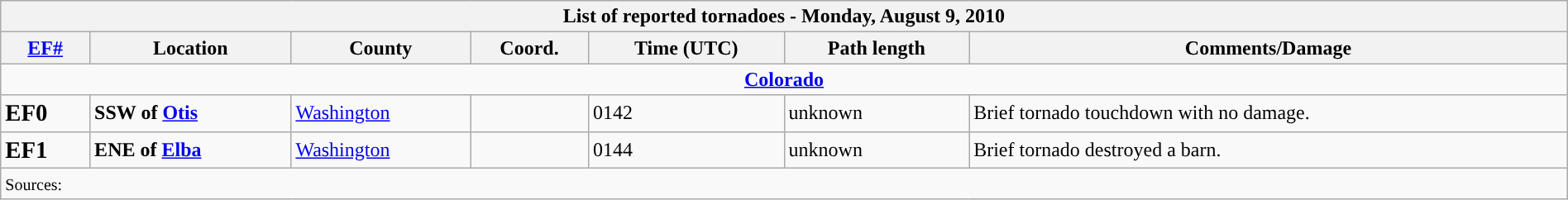<table class="wikitable collapsible" width="100%">
<tr>
<th colspan="7">List of reported tornadoes - Monday, August 9, 2010</th>
</tr>
<tr>
<th><a href='#'>EF#</a></th>
<th>Location</th>
<th>County</th>
<th>Coord.</th>
<th>Time (UTC)</th>
<th>Path length</th>
<th>Comments/Damage</th>
</tr>
<tr>
<td colspan="7" align=center><strong><a href='#'>Colorado</a></strong></td>
</tr>
<tr>
<td><big><strong>EF0</strong></big></td>
<td><strong>SSW of <a href='#'>Otis</a></strong></td>
<td><a href='#'>Washington</a></td>
<td></td>
<td>0142</td>
<td>unknown</td>
<td>Brief tornado touchdown with no damage.</td>
</tr>
<tr>
<td><big><strong>EF1</strong></big></td>
<td><strong>ENE of <a href='#'>Elba</a></strong></td>
<td><a href='#'>Washington</a></td>
<td></td>
<td>0144</td>
<td>unknown</td>
<td>Brief tornado destroyed a barn.</td>
</tr>
<tr>
<td colspan="7"><small>Sources:<br></small></td>
</tr>
</table>
